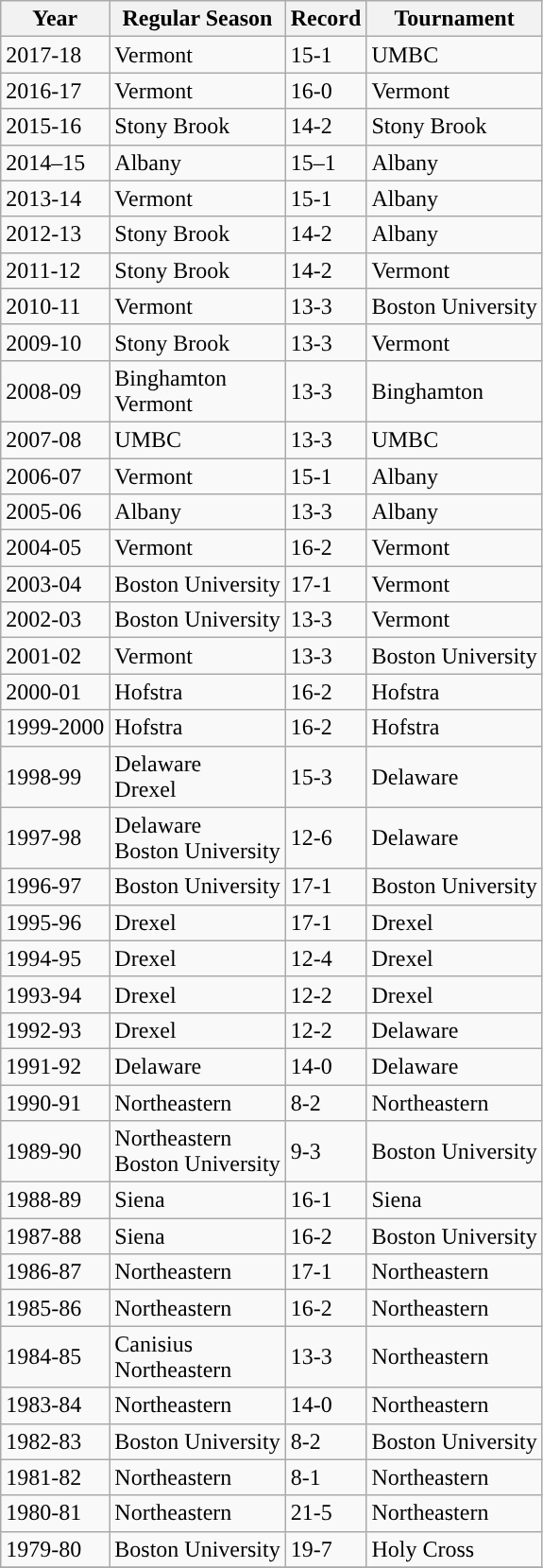<table class="wikitable sortable">
<tr>
<th>Year</th>
<th>Regular Season</th>
<th>Record</th>
<th>Tournament</th>
</tr>
<tr>
<td>2017-18</td>
<td>Vermont</td>
<td>15-1</td>
<td>UMBC</td>
</tr>
<tr>
<td>2016-17</td>
<td>Vermont</td>
<td>16-0</td>
<td>Vermont</td>
</tr>
<tr>
<td>2015-16</td>
<td>Stony Brook</td>
<td>14-2</td>
<td>Stony Brook</td>
</tr>
<tr>
<td>2014–15</td>
<td>Albany</td>
<td>15–1</td>
<td>Albany</td>
</tr>
<tr>
<td>2013-14</td>
<td>Vermont</td>
<td>15-1</td>
<td>Albany</td>
</tr>
<tr>
<td>2012-13</td>
<td>Stony Brook</td>
<td>14-2</td>
<td>Albany</td>
</tr>
<tr>
<td>2011-12</td>
<td>Stony Brook</td>
<td>14-2</td>
<td>Vermont</td>
</tr>
<tr>
<td>2010-11</td>
<td>Vermont</td>
<td>13-3</td>
<td>Boston University</td>
</tr>
<tr>
<td>2009-10</td>
<td>Stony Brook</td>
<td>13-3</td>
<td>Vermont</td>
</tr>
<tr>
<td>2008-09</td>
<td>Binghamton<br>Vermont</td>
<td>13-3</td>
<td>Binghamton</td>
</tr>
<tr>
<td>2007-08</td>
<td>UMBC</td>
<td>13-3</td>
<td>UMBC</td>
</tr>
<tr>
<td>2006-07</td>
<td>Vermont</td>
<td>15-1</td>
<td>Albany</td>
</tr>
<tr>
<td>2005-06</td>
<td>Albany</td>
<td>13-3</td>
<td>Albany</td>
</tr>
<tr>
<td>2004-05</td>
<td>Vermont</td>
<td>16-2</td>
<td>Vermont</td>
</tr>
<tr>
<td>2003-04</td>
<td>Boston University</td>
<td>17-1</td>
<td>Vermont</td>
</tr>
<tr>
<td>2002-03</td>
<td>Boston University</td>
<td>13-3</td>
<td>Vermont</td>
</tr>
<tr>
<td>2001-02</td>
<td>Vermont</td>
<td>13-3</td>
<td>Boston University</td>
</tr>
<tr>
<td>2000-01</td>
<td>Hofstra</td>
<td>16-2</td>
<td>Hofstra</td>
</tr>
<tr>
<td>1999-2000</td>
<td>Hofstra</td>
<td>16-2</td>
<td>Hofstra</td>
</tr>
<tr>
<td>1998-99</td>
<td>Delaware<br>Drexel</td>
<td>15-3</td>
<td>Delaware</td>
</tr>
<tr>
<td>1997-98</td>
<td>Delaware<br>Boston University</td>
<td>12-6</td>
<td>Delaware</td>
</tr>
<tr>
<td>1996-97</td>
<td>Boston University</td>
<td>17-1</td>
<td>Boston University</td>
</tr>
<tr>
<td>1995-96</td>
<td>Drexel</td>
<td>17-1</td>
<td>Drexel</td>
</tr>
<tr>
<td>1994-95</td>
<td>Drexel</td>
<td>12-4</td>
<td>Drexel</td>
</tr>
<tr>
<td>1993-94</td>
<td>Drexel</td>
<td>12-2</td>
<td>Drexel</td>
</tr>
<tr>
<td>1992-93</td>
<td>Drexel</td>
<td>12-2</td>
<td>Delaware</td>
</tr>
<tr>
<td>1991-92</td>
<td>Delaware</td>
<td>14-0</td>
<td>Delaware</td>
</tr>
<tr>
<td>1990-91</td>
<td>Northeastern</td>
<td>8-2</td>
<td>Northeastern</td>
</tr>
<tr>
<td>1989-90</td>
<td>Northeastern<br>Boston University</td>
<td>9-3</td>
<td>Boston University</td>
</tr>
<tr>
<td>1988-89</td>
<td>Siena</td>
<td>16-1</td>
<td>Siena</td>
</tr>
<tr>
<td>1987-88</td>
<td>Siena</td>
<td>16-2</td>
<td>Boston University</td>
</tr>
<tr>
<td>1986-87</td>
<td>Northeastern</td>
<td>17-1</td>
<td>Northeastern</td>
</tr>
<tr>
<td>1985-86</td>
<td>Northeastern</td>
<td>16-2</td>
<td>Northeastern</td>
</tr>
<tr>
<td>1984-85</td>
<td>Canisius<br>Northeastern</td>
<td>13-3</td>
<td>Northeastern</td>
</tr>
<tr>
<td>1983-84</td>
<td>Northeastern</td>
<td>14-0</td>
<td>Northeastern</td>
</tr>
<tr>
<td>1982-83</td>
<td>Boston University</td>
<td>8-2</td>
<td>Boston University</td>
</tr>
<tr>
<td>1981-82</td>
<td>Northeastern</td>
<td>8-1</td>
<td>Northeastern</td>
</tr>
<tr>
<td>1980-81</td>
<td>Northeastern</td>
<td>21-5</td>
<td>Northeastern</td>
</tr>
<tr>
<td>1979-80</td>
<td>Boston University</td>
<td>19-7</td>
<td>Holy Cross</td>
</tr>
<tr>
</tr>
</table>
